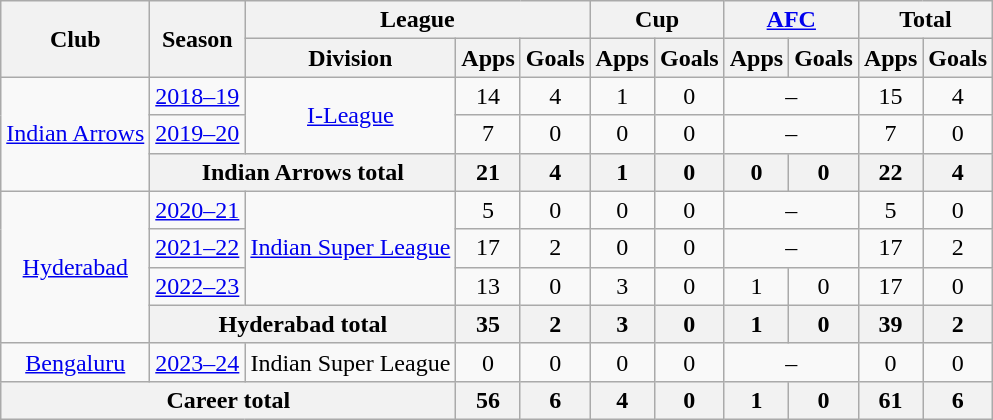<table class="wikitable" style="text-align: center">
<tr>
<th rowspan="2">Club</th>
<th rowspan="2">Season</th>
<th colspan="3">League</th>
<th colspan="2">Cup</th>
<th colspan="2"><a href='#'>AFC</a></th>
<th colspan="2">Total</th>
</tr>
<tr>
<th>Division</th>
<th>Apps</th>
<th>Goals</th>
<th>Apps</th>
<th>Goals</th>
<th>Apps</th>
<th>Goals</th>
<th>Apps</th>
<th>Goals</th>
</tr>
<tr>
<td rowspan="3"><a href='#'>Indian Arrows</a></td>
<td><a href='#'>2018–19</a></td>
<td rowspan="2"><a href='#'>I-League</a></td>
<td>14</td>
<td>4</td>
<td>1</td>
<td>0</td>
<td colspan="2">–</td>
<td>15</td>
<td>4</td>
</tr>
<tr>
<td><a href='#'>2019–20</a></td>
<td>7</td>
<td>0</td>
<td>0</td>
<td>0</td>
<td colspan="2">–</td>
<td>7</td>
<td>0</td>
</tr>
<tr>
<th colspan="2">Indian Arrows total</th>
<th>21</th>
<th>4</th>
<th>1</th>
<th>0</th>
<th>0</th>
<th>0</th>
<th>22</th>
<th>4</th>
</tr>
<tr>
<td rowspan="4"><a href='#'>Hyderabad</a></td>
<td><a href='#'>2020–21</a></td>
<td rowspan="3"><a href='#'>Indian Super League</a></td>
<td>5</td>
<td>0</td>
<td>0</td>
<td>0</td>
<td colspan="2">–</td>
<td>5</td>
<td>0</td>
</tr>
<tr>
<td><a href='#'>2021–22</a></td>
<td>17</td>
<td>2</td>
<td>0</td>
<td>0</td>
<td colspan="2">–</td>
<td>17</td>
<td>2</td>
</tr>
<tr>
<td><a href='#'>2022–23</a></td>
<td>13</td>
<td>0</td>
<td>3</td>
<td>0</td>
<td>1</td>
<td>0</td>
<td>17</td>
<td>0</td>
</tr>
<tr>
<th colspan="2">Hyderabad total</th>
<th>35</th>
<th>2</th>
<th>3</th>
<th>0</th>
<th>1</th>
<th>0</th>
<th>39</th>
<th>2</th>
</tr>
<tr>
<td rowspan="1"><a href='#'>Bengaluru</a></td>
<td><a href='#'>2023–24</a></td>
<td rowspan="1">Indian Super League</td>
<td>0</td>
<td>0</td>
<td>0</td>
<td>0</td>
<td colspan="2">–</td>
<td>0</td>
<td>0</td>
</tr>
<tr>
<th colspan="3">Career total</th>
<th>56</th>
<th>6</th>
<th>4</th>
<th>0</th>
<th>1</th>
<th>0</th>
<th>61</th>
<th>6</th>
</tr>
</table>
